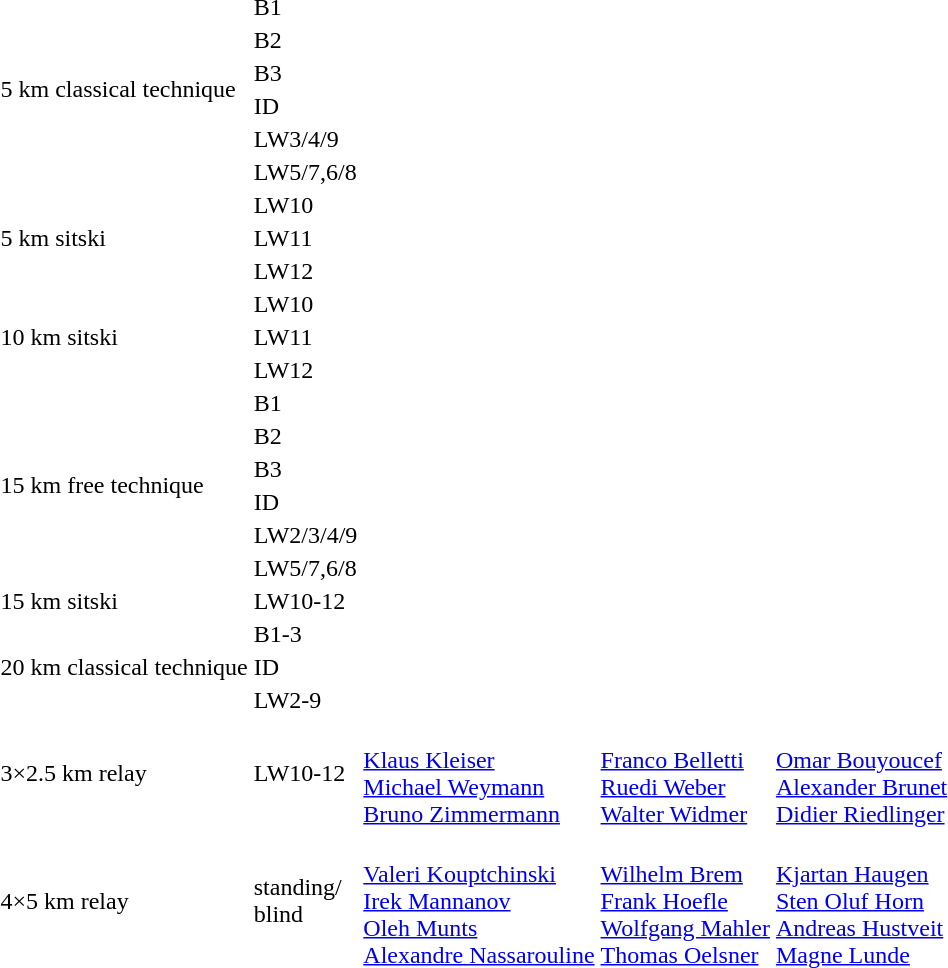<table>
<tr>
<td rowspan="6">5 km classical technique</td>
<td>B1<br></td>
<td></td>
<td></td>
<td></td>
</tr>
<tr>
<td>B2<br></td>
<td></td>
<td></td>
<td></td>
</tr>
<tr>
<td>B3<br></td>
<td></td>
<td></td>
<td></td>
</tr>
<tr>
<td>ID<br></td>
<td></td>
<td></td>
<td></td>
</tr>
<tr>
<td>LW3/4/9<br></td>
<td></td>
<td></td>
<td></td>
</tr>
<tr>
<td>LW5/7,6/8<br></td>
<td></td>
<td></td>
<td></td>
</tr>
<tr>
<td rowspan="3">5 km sitski</td>
<td>LW10<br></td>
<td></td>
<td></td>
<td></td>
</tr>
<tr>
<td>LW11<br></td>
<td></td>
<td></td>
<td></td>
</tr>
<tr>
<td>LW12<br></td>
<td></td>
<td></td>
<td></td>
</tr>
<tr>
<td rowspan="4">10 km sitski</td>
<td>LW10<br></td>
<td></td>
<td></td>
<td></td>
</tr>
<tr>
<td>LW11<br></td>
<td></td>
<td></td>
<td></td>
</tr>
<tr>
<td rowspan="2">LW12<br></td>
<td rowspan="2"></td>
<td rowspan="2"></td>
<td></td>
</tr>
<tr>
<td></td>
</tr>
<tr>
<td rowspan="6">15 km free technique</td>
<td>B1<br></td>
<td></td>
<td></td>
<td></td>
</tr>
<tr>
<td>B2<br></td>
<td></td>
<td></td>
<td></td>
</tr>
<tr>
<td>B3<br></td>
<td></td>
<td></td>
<td></td>
</tr>
<tr>
<td>ID<br></td>
<td></td>
<td></td>
<td></td>
</tr>
<tr>
<td>LW2/3/4/9<br></td>
<td></td>
<td></td>
<td></td>
</tr>
<tr>
<td>LW5/7,6/8<br></td>
<td></td>
<td></td>
<td></td>
</tr>
<tr>
<td>15 km sitski</td>
<td>LW10-12<br></td>
<td></td>
<td></td>
<td></td>
</tr>
<tr>
<td rowspan="3">20 km classical technique</td>
<td>B1-3<br></td>
<td></td>
<td></td>
<td></td>
</tr>
<tr>
<td>ID<br></td>
<td></td>
<td></td>
<td></td>
</tr>
<tr>
<td>LW2-9<br></td>
<td></td>
<td></td>
<td></td>
</tr>
<tr>
<td>3×2.5 km relay</td>
<td>LW10-12<br></td>
<td valign=top> <br> <a href='#'>Klaus Kleiser</a> <br> <a href='#'>Michael Weymann</a> <br> <a href='#'>Bruno Zimmermann</a></td>
<td valign=top> <br> <a href='#'>Franco Belletti</a> <br> <a href='#'>Ruedi Weber</a> <br> <a href='#'>Walter Widmer</a></td>
<td valign=top> <br> <a href='#'>Omar Bouyoucef</a> <br> <a href='#'>Alexander Brunet</a> <br> <a href='#'>Didier Riedlinger</a></td>
</tr>
<tr>
<td>4×5 km relay</td>
<td>standing/<br>blind<br></td>
<td valign=top> <br> <a href='#'>Valeri Kouptchinski</a> <br> <a href='#'>Irek Mannanov</a> <br> <a href='#'>Oleh Munts</a> <br> <a href='#'>Alexandre Nassarouline</a></td>
<td valign=top> <br> <a href='#'>Wilhelm Brem</a> <br> <a href='#'>Frank Hoefle</a> <br> <a href='#'>Wolfgang Mahler</a> <br> <a href='#'>Thomas Oelsner</a></td>
<td valign=top> <br> <a href='#'>Kjartan Haugen</a> <br> <a href='#'>Sten Oluf Horn</a> <br> <a href='#'>Andreas Hustveit</a> <br> <a href='#'>Magne Lunde</a></td>
</tr>
</table>
